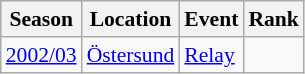<table class="wikitable sortable" style="font-size:90%" style="text-align:center">
<tr>
<th>Season</th>
<th>Location</th>
<th>Event</th>
<th>Rank</th>
</tr>
<tr>
<td><a href='#'>2002/03</a></td>
<td><a href='#'>Östersund</a></td>
<td><a href='#'>Relay</a></td>
<td></td>
</tr>
</table>
